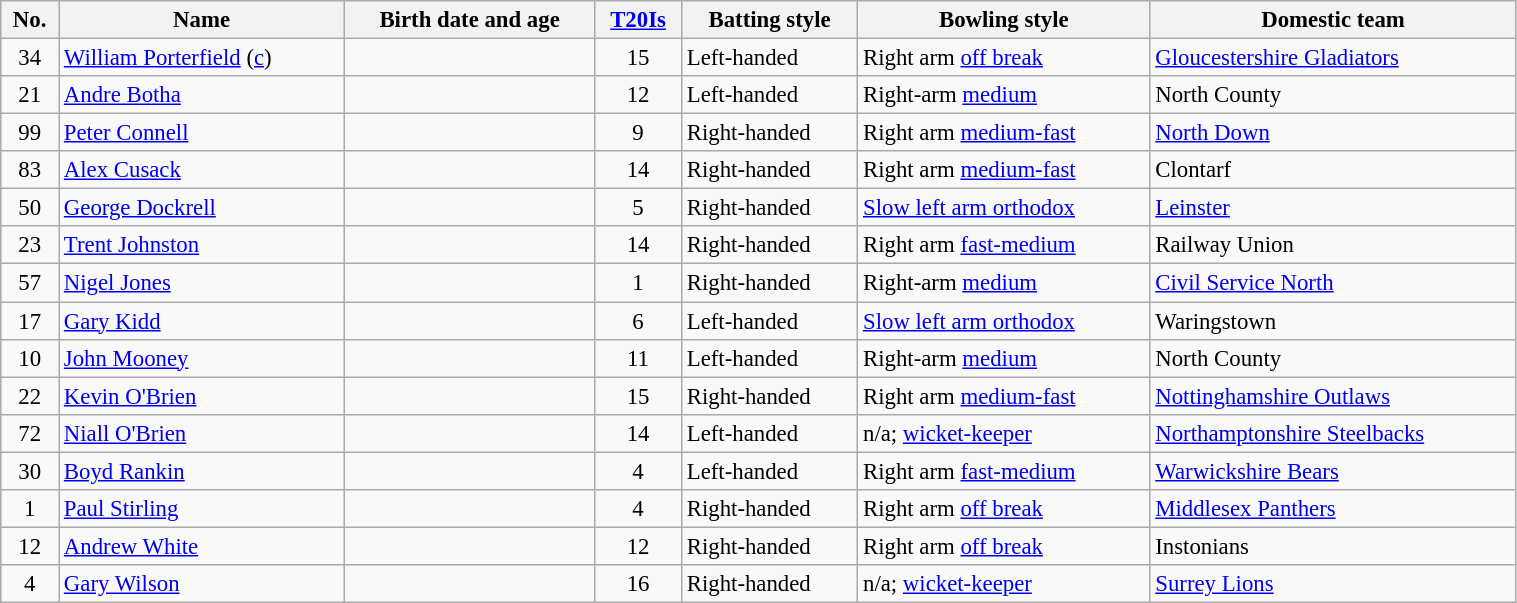<table class="wikitable" style="font-size:95%;" width="80%">
<tr>
<th>No.</th>
<th>Name</th>
<th>Birth date and age</th>
<th><a href='#'>T20Is</a></th>
<th>Batting style</th>
<th>Bowling style</th>
<th>Domestic team</th>
</tr>
<tr>
<td style="text-align:center">34</td>
<td><a href='#'>William Porterfield</a> (<a href='#'>c</a>)</td>
<td></td>
<td style="text-align:center">15</td>
<td>Left-handed</td>
<td>Right arm <a href='#'>off break</a></td>
<td> <a href='#'>Gloucestershire Gladiators</a></td>
</tr>
<tr>
<td style="text-align:center">21</td>
<td><a href='#'>Andre Botha</a></td>
<td></td>
<td style="text-align:center">12</td>
<td>Left-handed</td>
<td>Right-arm <a href='#'>medium</a></td>
<td> North County</td>
</tr>
<tr>
<td style="text-align:center">99</td>
<td><a href='#'>Peter Connell</a></td>
<td></td>
<td style="text-align:center">9</td>
<td>Right-handed</td>
<td>Right arm <a href='#'>medium-fast</a></td>
<td> <a href='#'>North Down</a></td>
</tr>
<tr>
<td style="text-align:center">83</td>
<td><a href='#'>Alex Cusack</a></td>
<td></td>
<td style="text-align:center">14</td>
<td>Right-handed</td>
<td>Right arm <a href='#'>medium-fast</a></td>
<td> Clontarf</td>
</tr>
<tr>
<td style="text-align:center">50</td>
<td><a href='#'>George Dockrell</a></td>
<td></td>
<td style="text-align:center">5</td>
<td>Right-handed</td>
<td><a href='#'>Slow left arm orthodox</a></td>
<td> <a href='#'>Leinster</a></td>
</tr>
<tr>
<td style="text-align:center">23</td>
<td><a href='#'>Trent Johnston</a></td>
<td></td>
<td style="text-align:center">14</td>
<td>Right-handed</td>
<td>Right arm <a href='#'>fast-medium</a></td>
<td> Railway Union</td>
</tr>
<tr>
<td style="text-align:center">57</td>
<td><a href='#'>Nigel Jones</a></td>
<td></td>
<td style="text-align:center">1</td>
<td>Right-handed</td>
<td>Right-arm <a href='#'>medium</a></td>
<td> <a href='#'>Civil Service North</a></td>
</tr>
<tr>
<td style="text-align:center">17</td>
<td><a href='#'>Gary Kidd</a></td>
<td></td>
<td style="text-align:center">6</td>
<td>Left-handed</td>
<td><a href='#'>Slow left arm orthodox</a></td>
<td> Waringstown</td>
</tr>
<tr>
<td style="text-align:center">10</td>
<td><a href='#'>John Mooney</a></td>
<td></td>
<td style="text-align:center">11</td>
<td>Left-handed</td>
<td>Right-arm <a href='#'>medium</a></td>
<td> North County</td>
</tr>
<tr>
<td style="text-align:center">22</td>
<td><a href='#'>Kevin O'Brien</a></td>
<td></td>
<td style="text-align:center">15</td>
<td>Right-handed</td>
<td>Right arm <a href='#'>medium-fast</a></td>
<td> <a href='#'>Nottinghamshire Outlaws</a></td>
</tr>
<tr>
<td style="text-align:center">72</td>
<td><a href='#'>Niall O'Brien</a></td>
<td></td>
<td style="text-align:center">14</td>
<td>Left-handed</td>
<td>n/a; <a href='#'>wicket-keeper</a></td>
<td> <a href='#'>Northamptonshire Steelbacks</a></td>
</tr>
<tr>
<td style="text-align:center">30</td>
<td><a href='#'>Boyd Rankin</a></td>
<td></td>
<td style="text-align:center">4</td>
<td>Left-handed</td>
<td>Right arm <a href='#'>fast-medium</a></td>
<td> <a href='#'>Warwickshire Bears</a></td>
</tr>
<tr>
<td style="text-align:center">1</td>
<td><a href='#'>Paul Stirling</a></td>
<td></td>
<td style="text-align:center">4</td>
<td>Right-handed</td>
<td>Right arm <a href='#'>off break</a></td>
<td> <a href='#'>Middlesex Panthers</a></td>
</tr>
<tr>
<td style="text-align:center">12</td>
<td><a href='#'>Andrew White</a></td>
<td></td>
<td style="text-align:center">12</td>
<td>Right-handed</td>
<td>Right arm <a href='#'>off break</a></td>
<td> Instonians</td>
</tr>
<tr>
<td style="text-align:center">4</td>
<td><a href='#'>Gary Wilson</a></td>
<td></td>
<td style="text-align:center">16</td>
<td>Right-handed</td>
<td>n/a; <a href='#'>wicket-keeper</a></td>
<td> <a href='#'>Surrey Lions</a></td>
</tr>
</table>
